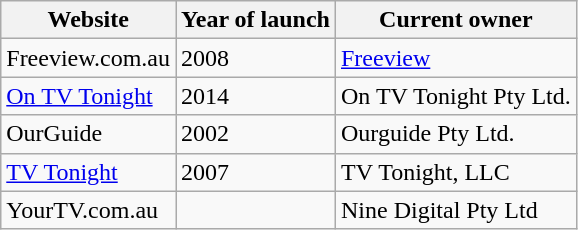<table class="wikitable">
<tr>
<th>Website</th>
<th>Year of launch</th>
<th>Current owner</th>
</tr>
<tr>
<td>Freeview.com.au</td>
<td>2008</td>
<td><a href='#'>Freeview</a></td>
</tr>
<tr>
<td><a href='#'>On TV Tonight</a><br></td>
<td>2014</td>
<td>On TV Tonight Pty Ltd.</td>
</tr>
<tr>
<td>OurGuide</td>
<td>2002</td>
<td>Ourguide Pty Ltd.</td>
</tr>
<tr>
<td><a href='#'>TV Tonight</a></td>
<td>2007</td>
<td>TV Tonight, LLC</td>
</tr>
<tr>
<td>YourTV.com.au</td>
<td></td>
<td>Nine Digital Pty Ltd</td>
</tr>
</table>
